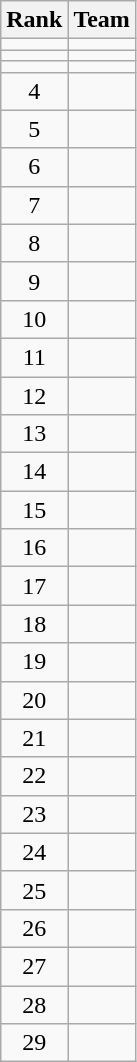<table class="wikitable">
<tr>
<th>Rank</th>
<th>Team</th>
</tr>
<tr>
<td align=center></td>
<td></td>
</tr>
<tr>
<td align=center></td>
<td></td>
</tr>
<tr>
<td align=center></td>
<td></td>
</tr>
<tr>
<td align=center>4</td>
<td></td>
</tr>
<tr>
<td align=center>5</td>
<td></td>
</tr>
<tr>
<td align=center>6</td>
<td></td>
</tr>
<tr>
<td align=center>7</td>
<td></td>
</tr>
<tr>
<td align=center>8</td>
<td></td>
</tr>
<tr>
<td align=center>9</td>
<td></td>
</tr>
<tr>
<td align=center>10</td>
<td></td>
</tr>
<tr>
<td align=center>11</td>
<td></td>
</tr>
<tr>
<td align=center>12</td>
<td></td>
</tr>
<tr>
<td align=center>13</td>
<td></td>
</tr>
<tr>
<td align=center>14</td>
<td></td>
</tr>
<tr>
<td align=center>15</td>
<td></td>
</tr>
<tr>
<td align=center>16</td>
<td></td>
</tr>
<tr>
<td align=center>17</td>
<td></td>
</tr>
<tr>
<td align=center>18</td>
<td></td>
</tr>
<tr>
<td align=center>19</td>
<td></td>
</tr>
<tr>
<td align=center>20</td>
<td></td>
</tr>
<tr>
<td align=center>21</td>
<td></td>
</tr>
<tr>
<td align=center>22</td>
<td></td>
</tr>
<tr>
<td align=center>23</td>
<td></td>
</tr>
<tr>
<td align=center>24</td>
<td></td>
</tr>
<tr>
<td align=center>25</td>
<td></td>
</tr>
<tr>
<td align=center>26</td>
<td></td>
</tr>
<tr>
<td align=center>27</td>
<td></td>
</tr>
<tr>
<td align=center>28</td>
<td></td>
</tr>
<tr>
<td align=center>29</td>
<td></td>
</tr>
</table>
